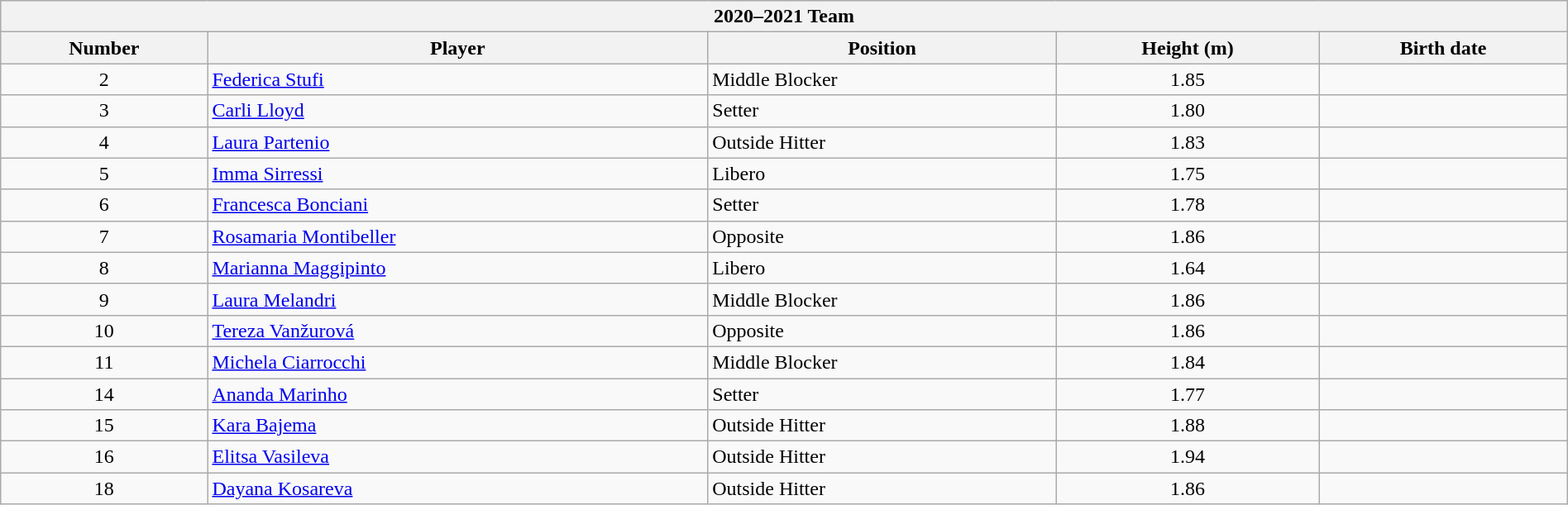<table class="wikitable" style="width:100%;">
<tr>
<th colspan=5><strong>2020–2021 Team</strong></th>
</tr>
<tr>
<th>Number</th>
<th>Player</th>
<th>Position</th>
<th>Height (m)</th>
<th>Birth date</th>
</tr>
<tr>
<td align=center>2</td>
<td> <a href='#'>Federica Stufi</a></td>
<td>Middle Blocker</td>
<td align=center>1.85</td>
<td></td>
</tr>
<tr>
<td align=center>3</td>
<td> <a href='#'>Carli Lloyd</a></td>
<td>Setter</td>
<td align=center>1.80</td>
<td></td>
</tr>
<tr>
<td align=center>4</td>
<td> <a href='#'>Laura Partenio</a></td>
<td>Outside Hitter</td>
<td align=center>1.83</td>
<td></td>
</tr>
<tr>
<td align=center>5</td>
<td> <a href='#'>Imma Sirressi</a></td>
<td>Libero</td>
<td align=center>1.75</td>
<td></td>
</tr>
<tr>
<td align=center>6</td>
<td> <a href='#'>Francesca Bonciani</a></td>
<td>Setter</td>
<td align=center>1.78</td>
<td></td>
</tr>
<tr>
<td align=center>7</td>
<td> <a href='#'>Rosamaria Montibeller</a></td>
<td>Opposite</td>
<td align=center>1.86</td>
<td></td>
</tr>
<tr>
<td align=center>8</td>
<td> <a href='#'>Marianna Maggipinto</a></td>
<td>Libero</td>
<td align=center>1.64</td>
<td></td>
</tr>
<tr>
<td align=center>9</td>
<td> <a href='#'>Laura Melandri</a></td>
<td>Middle Blocker</td>
<td align=center>1.86</td>
<td></td>
</tr>
<tr>
<td align=center>10</td>
<td> <a href='#'>Tereza Vanžurová</a></td>
<td>Opposite</td>
<td align=center>1.86</td>
<td></td>
</tr>
<tr>
<td align=center>11</td>
<td> <a href='#'>Michela Ciarrocchi</a></td>
<td>Middle Blocker</td>
<td align=center>1.84</td>
<td></td>
</tr>
<tr>
<td align=center>14</td>
<td> <a href='#'>Ananda Marinho</a></td>
<td>Setter</td>
<td align=center>1.77</td>
<td></td>
</tr>
<tr>
<td align=center>15</td>
<td> <a href='#'>Kara Bajema</a></td>
<td>Outside Hitter</td>
<td align=center>1.88</td>
<td></td>
</tr>
<tr>
<td align=center>16</td>
<td> <a href='#'>Elitsa Vasileva</a></td>
<td>Outside Hitter</td>
<td align=center>1.94</td>
<td></td>
</tr>
<tr>
<td align=center>18</td>
<td> <a href='#'>Dayana Kosareva</a></td>
<td>Outside Hitter</td>
<td align=center>1.86</td>
<td></td>
</tr>
</table>
